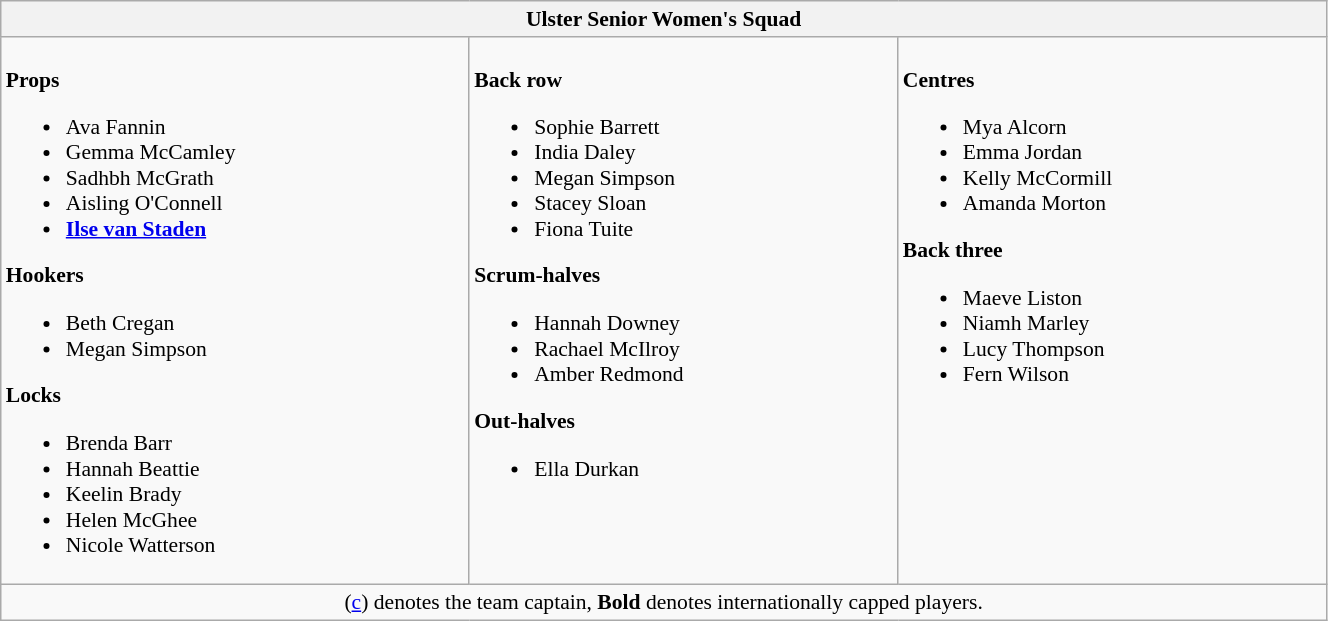<table class="wikitable" style="text-align:left; font-size:90%; width:70%">
<tr>
<th colspan="100%">Ulster Senior Women's Squad</th>
</tr>
<tr valign="top">
<td><br><strong>Props</strong><ul><li> Ava Fannin</li><li> Gemma McCamley</li><li> Sadhbh McGrath</li><li> Aisling O'Connell</li><li> <strong><a href='#'>Ilse van Staden</a></strong></li></ul><strong>Hookers</strong><ul><li> Beth Cregan</li><li> Megan Simpson</li></ul><strong>Locks</strong><ul><li> Brenda Barr</li><li> Hannah Beattie</li><li> Keelin Brady</li><li> Helen McGhee</li><li> Nicole Watterson</li></ul></td>
<td><br><strong>Back row</strong><ul><li> Sophie Barrett</li><li> India Daley</li><li> Megan Simpson</li><li> Stacey Sloan</li><li> Fiona Tuite</li></ul><strong>Scrum-halves</strong><ul><li> Hannah Downey</li><li> Rachael McIlroy</li><li> Amber Redmond</li></ul><strong>Out-halves</strong><ul><li> Ella Durkan</li></ul></td>
<td><br><strong>Centres</strong><ul><li> Mya Alcorn</li><li> Emma Jordan</li><li> Kelly McCormill</li><li> Amanda Morton</li></ul><strong>Back three</strong><ul><li> Maeve Liston</li><li> Niamh Marley</li><li> Lucy Thompson</li><li> Fern Wilson</li></ul></td>
</tr>
<tr>
<td colspan="100%" style="text-align:center;">(<a href='#'>c</a>) denotes the team captain, <strong>Bold</strong> denotes internationally capped players.<br></td>
</tr>
</table>
